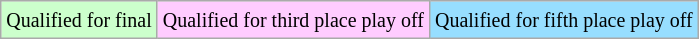<table class="wikitable">
<tr>
<td style="background-color: #ccffcc;"><small>Qualified for final</small></td>
<td style="background-color: #ffccff;"><small>Qualified for third place play off</small></td>
<td style="background-color: #97DEFF;"><small>Qualified for fifth place play off</small></td>
</tr>
</table>
